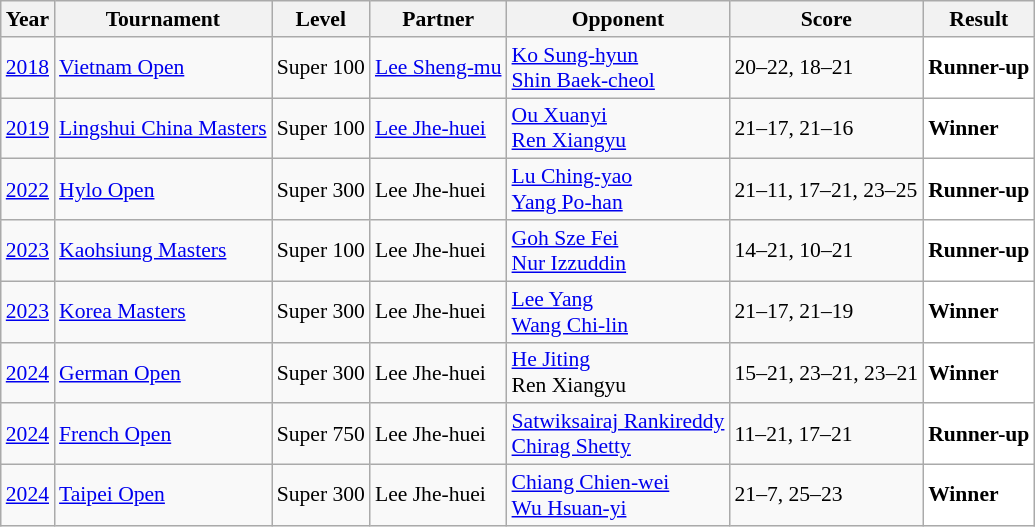<table class="sortable wikitable" style="font-size: 90%;">
<tr>
<th>Year</th>
<th>Tournament</th>
<th>Level</th>
<th>Partner</th>
<th>Opponent</th>
<th>Score</th>
<th>Result</th>
</tr>
<tr>
<td align="center"><a href='#'>2018</a></td>
<td align="left"><a href='#'>Vietnam Open</a></td>
<td align="left">Super 100</td>
<td align="left"> <a href='#'>Lee Sheng-mu</a></td>
<td align="left"> <a href='#'>Ko Sung-hyun</a><br> <a href='#'>Shin Baek-cheol</a></td>
<td align="left">20–22, 18–21</td>
<td style="text-align:left; background:white"> <strong>Runner-up</strong></td>
</tr>
<tr>
<td align="center"><a href='#'>2019</a></td>
<td align="left"><a href='#'>Lingshui China Masters</a></td>
<td align="left">Super 100</td>
<td align="left"> <a href='#'>Lee Jhe-huei</a></td>
<td align="left"> <a href='#'>Ou Xuanyi</a><br> <a href='#'>Ren Xiangyu</a></td>
<td align="left">21–17, 21–16</td>
<td style="text-align:left; background:white"> <strong>Winner</strong></td>
</tr>
<tr>
<td align="center"><a href='#'>2022</a></td>
<td align="left"><a href='#'>Hylo Open</a></td>
<td align="left">Super 300</td>
<td align="left"> Lee Jhe-huei</td>
<td align="left"> <a href='#'>Lu Ching-yao</a><br> <a href='#'>Yang Po-han</a></td>
<td align="left">21–11, 17–21, 23–25</td>
<td style="text-align:left; background:white"> <strong>Runner-up</strong></td>
</tr>
<tr>
<td align="center"><a href='#'>2023</a></td>
<td align="left"><a href='#'>Kaohsiung Masters</a></td>
<td align="left">Super 100</td>
<td align="left"> Lee Jhe-huei</td>
<td align="left"> <a href='#'>Goh Sze Fei</a><br> <a href='#'>Nur Izzuddin</a></td>
<td align="left">14–21, 10–21</td>
<td style="text-align:left; background:white"> <strong>Runner-up</strong></td>
</tr>
<tr>
<td align="center"><a href='#'>2023</a></td>
<td align="left"><a href='#'>Korea Masters</a></td>
<td align="left">Super 300</td>
<td align="left"> Lee Jhe-huei</td>
<td align="left"> <a href='#'>Lee Yang</a><br> <a href='#'>Wang Chi-lin</a></td>
<td align="left">21–17, 21–19</td>
<td style="text-align:left; background:white"> <strong>Winner</strong></td>
</tr>
<tr>
<td align="center"><a href='#'>2024</a></td>
<td align="left"><a href='#'>German Open</a></td>
<td align="left">Super 300</td>
<td align="left"> Lee Jhe-huei</td>
<td align="left"> <a href='#'>He Jiting</a><br> Ren Xiangyu</td>
<td align="left">15–21, 23–21, 23–21</td>
<td style="text-align:left; background:white"> <strong>Winner</strong></td>
</tr>
<tr>
<td align="center"><a href='#'>2024</a></td>
<td align="left"><a href='#'>French Open</a></td>
<td align="left">Super 750</td>
<td align="left"> Lee Jhe-huei</td>
<td align="left"> <a href='#'>Satwiksairaj Rankireddy</a><br> <a href='#'>Chirag Shetty</a></td>
<td align="left">11–21, 17–21</td>
<td style="text-align:left; background:white"> <strong>Runner-up</strong></td>
</tr>
<tr>
<td align="center"><a href='#'>2024</a></td>
<td align="left"><a href='#'>Taipei Open</a></td>
<td align="left">Super 300</td>
<td align="left"> Lee Jhe-huei</td>
<td align="left"> <a href='#'>Chiang Chien-wei</a><br> <a href='#'>Wu Hsuan-yi</a></td>
<td align="left">21–7, 25–23</td>
<td style="text-align:left; background:white"> <strong>Winner</strong></td>
</tr>
</table>
